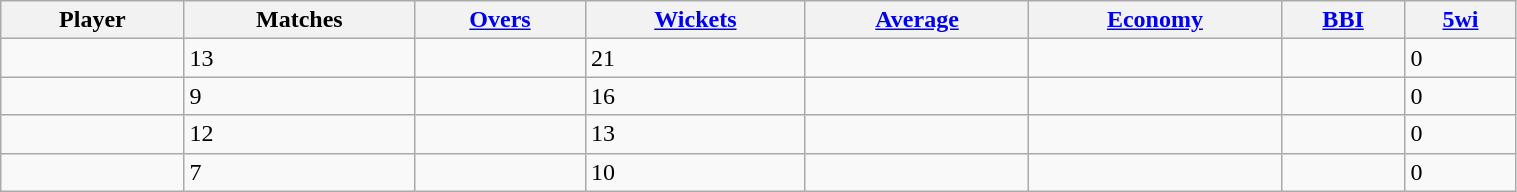<table class="wikitable sortable" style="width:80%;">
<tr>
<th>Player</th>
<th>Matches</th>
<th><a href='#'>Overs</a></th>
<th><a href='#'>Wickets</a></th>
<th><a href='#'>Average</a></th>
<th><a href='#'>Economy</a></th>
<th><a href='#'>BBI</a></th>
<th><a href='#'>5wi</a></th>
</tr>
<tr>
<td></td>
<td>13</td>
<td></td>
<td>21</td>
<td></td>
<td></td>
<td></td>
<td>0</td>
</tr>
<tr>
<td></td>
<td>9</td>
<td></td>
<td>16</td>
<td></td>
<td></td>
<td></td>
<td>0</td>
</tr>
<tr>
<td></td>
<td>12</td>
<td></td>
<td>13</td>
<td></td>
<td></td>
<td></td>
<td>0</td>
</tr>
<tr>
<td></td>
<td>7</td>
<td></td>
<td>10</td>
<td></td>
<td></td>
<td></td>
<td>0</td>
</tr>
</table>
